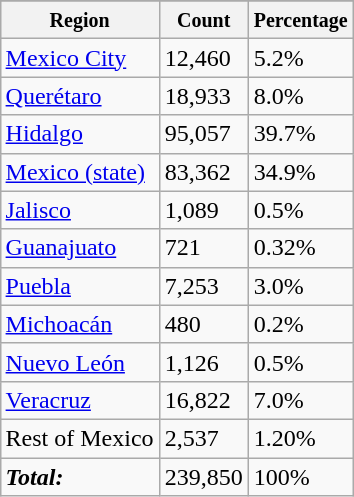<table class="wikitable sortable" align="right" style="margin:0 0 0.5em 1em;">
<tr>
</tr>
<tr>
<th><small>Region</small></th>
<th><small>Count</small></th>
<th><small>Percentage</small></th>
</tr>
<tr>
<td><a href='#'>Mexico City</a></td>
<td>12,460</td>
<td>5.2%</td>
</tr>
<tr>
<td><a href='#'>Querétaro</a></td>
<td>18,933</td>
<td>8.0%</td>
</tr>
<tr>
<td><a href='#'>Hidalgo</a></td>
<td>95,057</td>
<td>39.7%</td>
</tr>
<tr>
<td><a href='#'>Mexico (state)</a></td>
<td>83,362</td>
<td>34.9%</td>
</tr>
<tr>
<td><a href='#'>Jalisco</a></td>
<td>1,089</td>
<td>0.5%</td>
</tr>
<tr>
<td><a href='#'>Guanajuato</a></td>
<td>721</td>
<td>0.32%</td>
</tr>
<tr>
<td><a href='#'>Puebla</a></td>
<td>7,253</td>
<td>3.0%</td>
</tr>
<tr>
<td><a href='#'>Michoacán</a></td>
<td>480</td>
<td>0.2%</td>
</tr>
<tr>
<td><a href='#'>Nuevo León</a></td>
<td>1,126</td>
<td>0.5%</td>
</tr>
<tr>
<td><a href='#'>Veracruz</a></td>
<td>16,822</td>
<td>7.0%</td>
</tr>
<tr>
<td>Rest of Mexico</td>
<td>2,537</td>
<td>1.20%</td>
</tr>
<tr>
<td><strong><em>Total:</em></strong></td>
<td>239,850</td>
<td>100%</td>
</tr>
</table>
